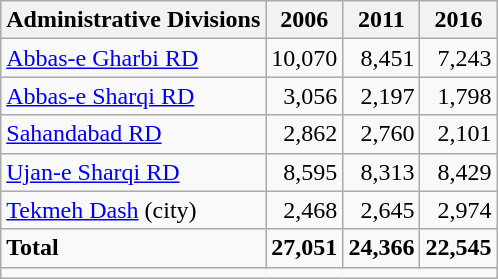<table class="wikitable">
<tr>
<th>Administrative Divisions</th>
<th>2006</th>
<th>2011</th>
<th>2016</th>
</tr>
<tr>
<td><a href='#'>Abbas-e Gharbi RD</a></td>
<td style="text-align: right;">10,070</td>
<td style="text-align: right;">8,451</td>
<td style="text-align: right;">7,243</td>
</tr>
<tr>
<td><a href='#'>Abbas-e Sharqi RD</a></td>
<td style="text-align: right;">3,056</td>
<td style="text-align: right;">2,197</td>
<td style="text-align: right;">1,798</td>
</tr>
<tr>
<td><a href='#'>Sahandabad RD</a></td>
<td style="text-align: right;">2,862</td>
<td style="text-align: right;">2,760</td>
<td style="text-align: right;">2,101</td>
</tr>
<tr>
<td><a href='#'>Ujan-e Sharqi RD</a></td>
<td style="text-align: right;">8,595</td>
<td style="text-align: right;">8,313</td>
<td style="text-align: right;">8,429</td>
</tr>
<tr>
<td><a href='#'>Tekmeh Dash</a> (city)</td>
<td style="text-align: right;">2,468</td>
<td style="text-align: right;">2,645</td>
<td style="text-align: right;">2,974</td>
</tr>
<tr>
<td><strong>Total</strong></td>
<td style="text-align: right;"><strong>27,051</strong></td>
<td style="text-align: right;"><strong>24,366</strong></td>
<td style="text-align: right;"><strong>22,545</strong></td>
</tr>
<tr>
<td colspan=4></td>
</tr>
</table>
